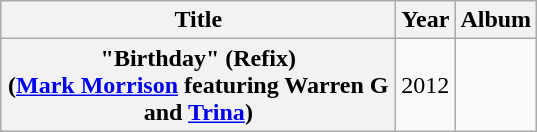<table class="wikitable plainrowheaders" style="text-align:center;">
<tr>
<th scope="col" style="width:16em;">Title</th>
<th scope="col">Year</th>
<th scope="col">Album</th>
</tr>
<tr>
<th scope="row">"Birthday" (Refix)<br><span>(<a href='#'>Mark Morrison</a> featuring Warren G and <a href='#'>Trina</a>)</span></th>
<td>2012</td>
<td></td>
</tr>
</table>
